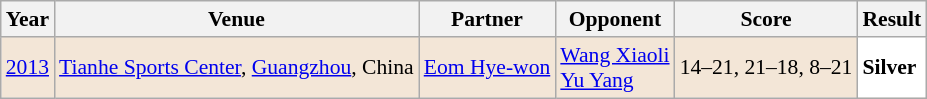<table class="sortable wikitable" style="font-size: 90%;">
<tr>
<th>Year</th>
<th>Venue</th>
<th>Partner</th>
<th>Opponent</th>
<th>Score</th>
<th>Result</th>
</tr>
<tr style="background:#F3E6D7">
<td align="center"><a href='#'>2013</a></td>
<td align="left"><a href='#'>Tianhe Sports Center</a>, <a href='#'>Guangzhou</a>, China</td>
<td align="left"> <a href='#'>Eom Hye-won</a></td>
<td align="left"> <a href='#'>Wang Xiaoli</a><br> <a href='#'>Yu Yang</a></td>
<td align="left">14–21, 21–18, 8–21</td>
<td style="text-align:left; background:white"> <strong>Silver</strong></td>
</tr>
</table>
